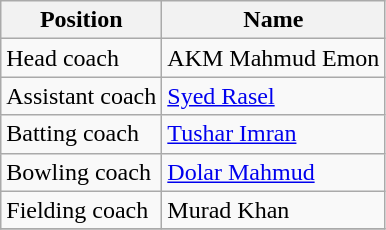<table class="wikitable">
<tr>
<th>Position</th>
<th>Name</th>
</tr>
<tr>
<td>Head coach</td>
<td>AKM Mahmud Emon</td>
</tr>
<tr>
<td>Assistant coach</td>
<td><a href='#'>Syed Rasel</a></td>
</tr>
<tr>
<td>Batting coach</td>
<td><a href='#'>Tushar Imran</a></td>
</tr>
<tr>
<td>Bowling coach</td>
<td><a href='#'>Dolar Mahmud</a></td>
</tr>
<tr>
<td>Fielding coach</td>
<td>Murad Khan</td>
</tr>
<tr>
</tr>
</table>
